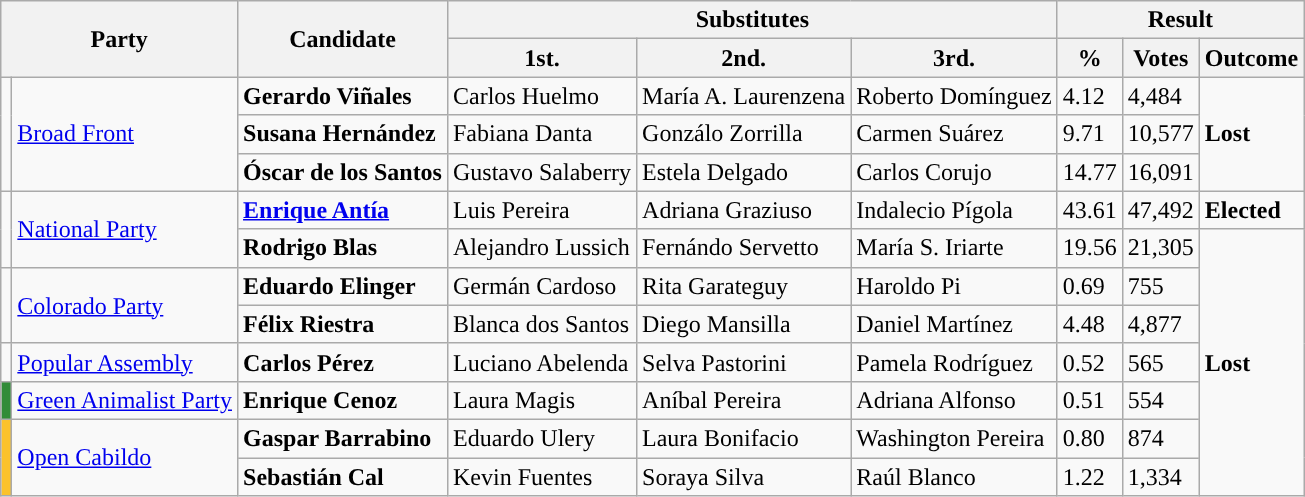<table class="wikitable">
<tr>
<th colspan="2" rowspan="2">Party</th>
<th rowspan="2">Candidate</th>
<th colspan="3">Substitutes</th>
<th colspan="3">Result</th>
</tr>
<tr>
<th>1st.</th>
<th>2nd.</th>
<th>3rd.</th>
<th>%</th>
<th>Votes</th>
<th>Outcome</th>
</tr>
<tr>
<td rowspan="3" style="background:"></td>
<td rowspan="3"><a href='#'>Broad Front</a></td>
<td><strong>Gerardo Viñales</strong></td>
<td>Carlos Huelmo</td>
<td>María A. Laurenzena</td>
<td>Roberto Domínguez</td>
<td>4.12</td>
<td>4,484</td>
<td rowspan="3"><strong>Lost</strong> </td>
</tr>
<tr>
<td><strong>Susana Hernández</strong></td>
<td>Fabiana Danta</td>
<td>Gonzálo Zorrilla</td>
<td>Carmen Suárez</td>
<td>9.71</td>
<td>10,577</td>
</tr>
<tr>
<td><strong>Óscar de los Santos</strong></td>
<td>Gustavo Salaberry</td>
<td>Estela Delgado</td>
<td>Carlos Corujo</td>
<td>14.77</td>
<td>16,091</td>
</tr>
<tr>
<td rowspan="2" style="background:"></td>
<td rowspan="2"><a href='#'>National Party</a></td>
<td><strong><a href='#'>Enrique Antía</a></strong></td>
<td>Luis Pereira</td>
<td>Adriana Graziuso</td>
<td>Indalecio Pígola</td>
<td>43.61</td>
<td>47,492</td>
<td><strong>Elected</strong> </td>
</tr>
<tr>
<td><strong>Rodrigo Blas</strong></td>
<td>Alejandro Lussich</td>
<td>Fernándo Servetto</td>
<td>María S. Iriarte</td>
<td>19.56</td>
<td>21,305</td>
<td rowspan="7"><strong>Lost</strong> </td>
</tr>
<tr>
<td rowspan="2" style="background:"></td>
<td rowspan="2"><a href='#'>Colorado Party</a></td>
<td><strong>Eduardo Elinger</strong></td>
<td>Germán Cardoso</td>
<td>Rita Garateguy</td>
<td>Haroldo Pi</td>
<td>0.69</td>
<td>755</td>
</tr>
<tr>
<td><strong>Félix Riestra</strong></td>
<td>Blanca dos Santos</td>
<td>Diego Mansilla</td>
<td>Daniel Martínez</td>
<td>4.48</td>
<td>4,877</td>
</tr>
<tr>
<td style="background:"></td>
<td><a href='#'>Popular Assembly</a></td>
<td><strong>Carlos Pérez</strong></td>
<td>Luciano Abelenda</td>
<td>Selva Pastorini</td>
<td>Pamela Rodríguez</td>
<td>0.52</td>
<td>565</td>
</tr>
<tr>
<td style="background:#318C38"></td>
<td><a href='#'>Green Animalist Party</a></td>
<td><strong>Enrique Cenoz</strong></td>
<td>Laura Magis</td>
<td>Aníbal Pereira</td>
<td>Adriana Alfonso</td>
<td>0.51</td>
<td>554</td>
</tr>
<tr>
<td rowspan="2" style="background:#FBC22B"></td>
<td rowspan="2"><a href='#'>Open Cabildo</a></td>
<td><strong>Gaspar Barrabino</strong></td>
<td>Eduardo Ulery</td>
<td>Laura Bonifacio</td>
<td>Washington Pereira</td>
<td>0.80</td>
<td>874</td>
</tr>
<tr>
<td><strong>Sebastián Cal</strong></td>
<td>Kevin Fuentes</td>
<td>Soraya Silva</td>
<td>Raúl Blanco</td>
<td>1.22</td>
<td>1,334</td>
</tr>
</table>
